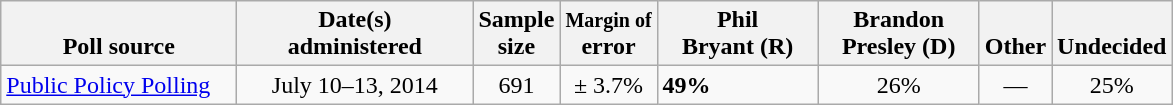<table class="wikitable">
<tr valign= bottom>
<th style="width:150px;">Poll source</th>
<th style="width:150px;">Date(s)<br>administered</th>
<th class=small>Sample<br>size</th>
<th><small>Margin of</small><br>error</th>
<th style="width:100px;">Phil<br>Bryant (R)</th>
<th style="width:100px;">Brandon<br>Presley (D)</th>
<th style="width:40px;">Other</th>
<th style="width:40px;">Undecided</th>
</tr>
<tr>
<td><a href='#'>Public Policy Polling</a></td>
<td align=center>July 10–13, 2014</td>
<td align=center>691</td>
<td align=center>± 3.7%</td>
<td><strong>49%</strong></td>
<td align=center>26%</td>
<td align=center>—</td>
<td align=center>25%</td>
</tr>
</table>
